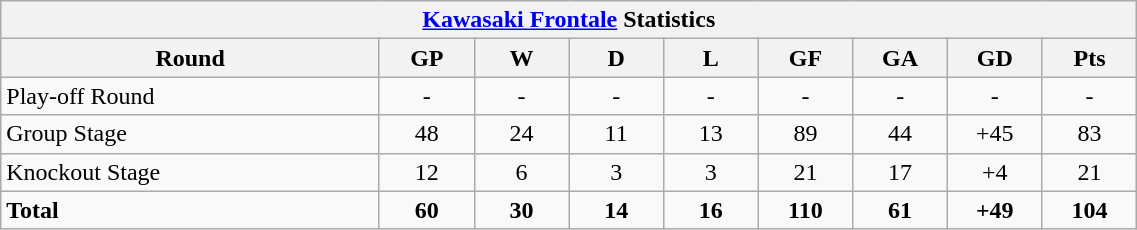<table width=60% class="wikitable" style="text-align:center;">
<tr>
<th colspan=9> <a href='#'>Kawasaki Frontale</a> Statistics</th>
</tr>
<tr>
<th width=20%>Round</th>
<th width=5%>GP</th>
<th width=5%>W</th>
<th width=5%>D</th>
<th width=5%>L</th>
<th width=5%>GF</th>
<th width=5%>GA</th>
<th width=5%>GD</th>
<th width=5%>Pts</th>
</tr>
<tr>
<td align="left">Play-off Round</td>
<td>-</td>
<td>-</td>
<td>-</td>
<td>-</td>
<td>-</td>
<td>-</td>
<td>-</td>
<td>-</td>
</tr>
<tr>
<td align="left">Group Stage</td>
<td>48</td>
<td>24</td>
<td>11</td>
<td>13</td>
<td>89</td>
<td>44</td>
<td>+45</td>
<td>83</td>
</tr>
<tr>
<td align="left">Knockout Stage</td>
<td>12</td>
<td>6</td>
<td>3</td>
<td>3</td>
<td>21</td>
<td>17</td>
<td>+4</td>
<td>21</td>
</tr>
<tr style="font-weight:bold">
<td align="left">Total</td>
<td>60</td>
<td>30</td>
<td>14</td>
<td>16</td>
<td>110</td>
<td>61</td>
<td>+49</td>
<td>104</td>
</tr>
</table>
